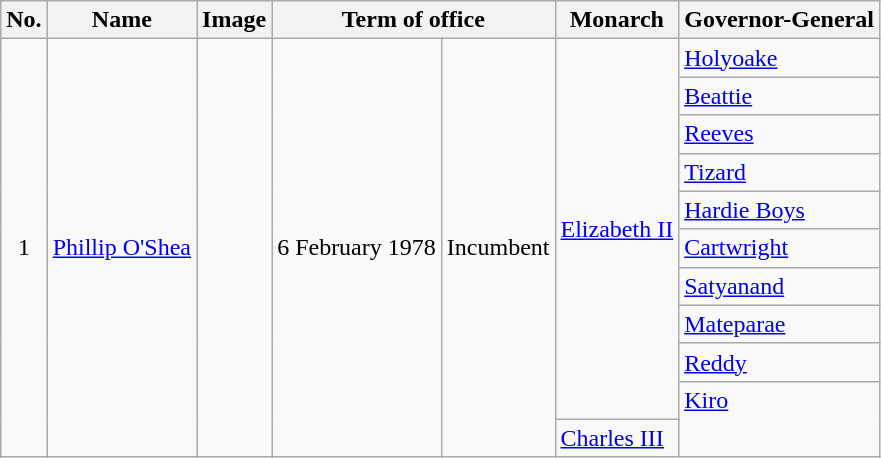<table class="wikitable">
<tr>
<th>No.</th>
<th>Name</th>
<th>Image</th>
<th colspan="2">Term of office</th>
<th>Monarch</th>
<th>Governor-General</th>
</tr>
<tr>
<td rowspan="11" align="center">1</td>
<td rowspan="11"><a href='#'>Phillip O'Shea</a></td>
<td rowspan="11" align="center"></td>
<td rowspan="11">6 February 1978</td>
<td rowspan="11">Incumbent</td>
<td rowspan="10"><a href='#'>Elizabeth II</a></td>
<td><a href='#'>Holyoake</a></td>
</tr>
<tr>
<td><a href='#'>Beattie</a></td>
</tr>
<tr>
<td><a href='#'>Reeves</a></td>
</tr>
<tr>
<td><a href='#'>Tizard</a></td>
</tr>
<tr>
<td><a href='#'>Hardie Boys</a></td>
</tr>
<tr>
<td><a href='#'>Cartwright</a></td>
</tr>
<tr>
<td><a href='#'>Satyanand</a></td>
</tr>
<tr>
<td><a href='#'>Mateparae</a></td>
</tr>
<tr>
<td><a href='#'>Reddy</a></td>
</tr>
<tr>
<td style='border-style: none solid none solid ;'><a href='#'>Kiro</a></td>
</tr>
<tr>
<td><a href='#'>Charles III</a></td>
<td style='border-style: none solid solid solid;'></td>
</tr>
</table>
